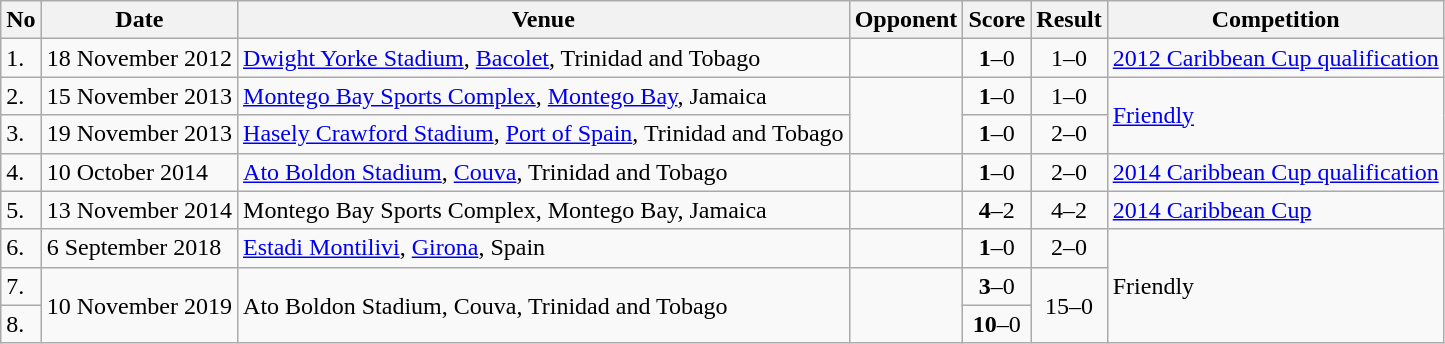<table class="wikitable" style="font-size:100%;">
<tr>
<th>No</th>
<th>Date</th>
<th>Venue</th>
<th>Opponent</th>
<th>Score</th>
<th>Result</th>
<th>Competition</th>
</tr>
<tr>
<td>1.</td>
<td>18 November 2012</td>
<td><a href='#'>Dwight Yorke Stadium</a>, <a href='#'>Bacolet</a>, Trinidad and Tobago</td>
<td></td>
<td align=center><strong>1</strong>–0</td>
<td align=center>1–0</td>
<td><a href='#'>2012 Caribbean Cup qualification</a></td>
</tr>
<tr>
<td>2.</td>
<td>15 November 2013</td>
<td><a href='#'>Montego Bay Sports Complex</a>, <a href='#'>Montego Bay</a>, Jamaica</td>
<td rowspan=2></td>
<td align=center><strong>1</strong>–0</td>
<td align=center>1–0</td>
<td rowspan=2><a href='#'>Friendly</a></td>
</tr>
<tr>
<td>3.</td>
<td>19 November 2013</td>
<td><a href='#'>Hasely Crawford Stadium</a>, <a href='#'>Port of Spain</a>, Trinidad and Tobago</td>
<td align=center><strong>1</strong>–0</td>
<td align=center>2–0</td>
</tr>
<tr>
<td>4.</td>
<td>10 October 2014</td>
<td><a href='#'>Ato Boldon Stadium</a>, <a href='#'>Couva</a>, Trinidad and Tobago</td>
<td></td>
<td align=center><strong>1</strong>–0</td>
<td align=center>2–0</td>
<td><a href='#'>2014 Caribbean Cup qualification</a></td>
</tr>
<tr>
<td>5.</td>
<td>13 November 2014</td>
<td>Montego Bay Sports Complex, Montego Bay, Jamaica</td>
<td></td>
<td align=center><strong>4</strong>–2</td>
<td align=center>4–2</td>
<td><a href='#'>2014 Caribbean Cup</a></td>
</tr>
<tr>
<td>6.</td>
<td>6 September 2018</td>
<td><a href='#'>Estadi Montilivi</a>, <a href='#'>Girona</a>, Spain</td>
<td></td>
<td align=center><strong>1</strong>–0</td>
<td align=center>2–0</td>
<td rowspan=3>Friendly</td>
</tr>
<tr>
<td>7.</td>
<td rowspan=2>10 November 2019</td>
<td rowspan=2>Ato Boldon Stadium, Couva, Trinidad and Tobago</td>
<td rowspan=2></td>
<td align=center><strong>3</strong>–0</td>
<td rowspan=2 align=center>15–0</td>
</tr>
<tr>
<td>8.</td>
<td align=center><strong>10</strong>–0</td>
</tr>
</table>
